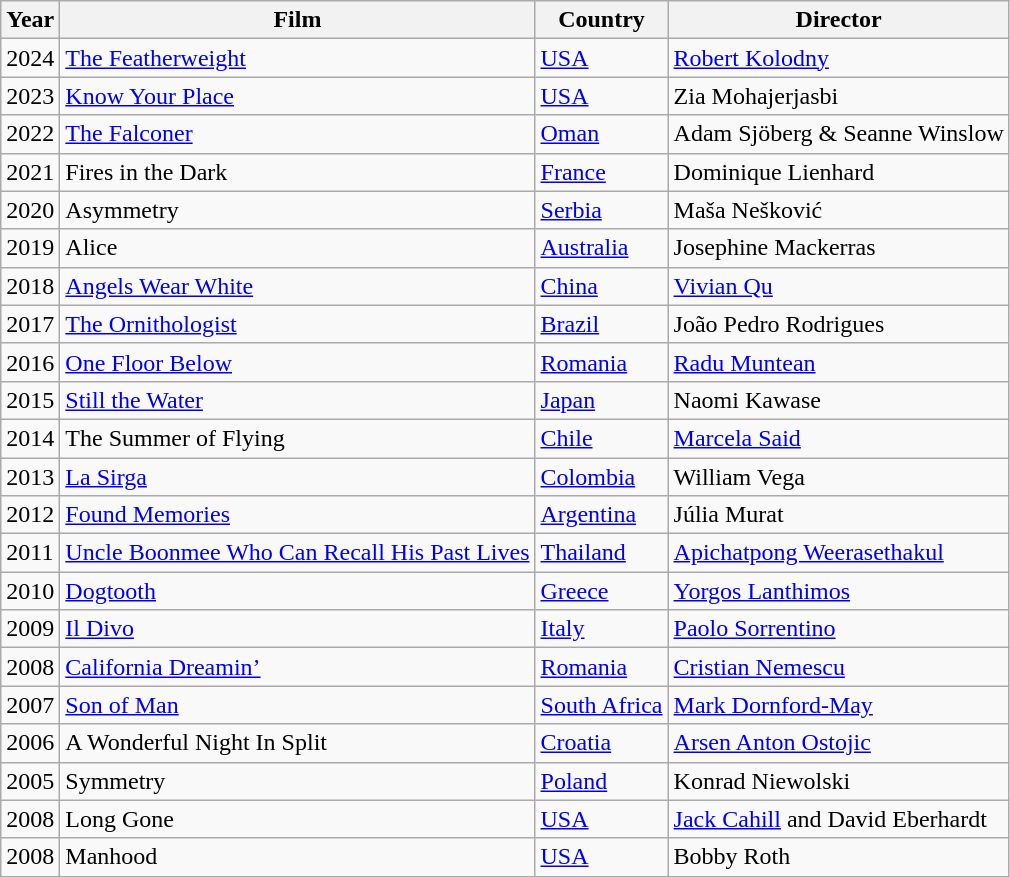<table class="wikitable">
<tr>
<th>Year</th>
<th><strong>Film</strong></th>
<th>Country</th>
<th>Director</th>
</tr>
<tr>
<td>2024</td>
<td><a href='#'>The Featherweight</a></td>
<td><a href='#'>USA</a></td>
<td><a href='#'>Robert Kolodny</a></td>
</tr>
<tr>
<td>2023</td>
<td><a href='#'>Know Your Place</a></td>
<td><a href='#'>USA</a></td>
<td>Zia Mohajerjasbi</td>
</tr>
<tr>
<td>2022</td>
<td><a href='#'>The Falconer</a></td>
<td><a href='#'>Oman</a></td>
<td>Adam Sjöberg & Seanne Winslow</td>
</tr>
<tr>
<td>2021</td>
<td>Fires in the Dark</td>
<td><a href='#'>France</a></td>
<td>Dominique Lienhard</td>
</tr>
<tr>
<td>2020</td>
<td>Asymmetry</td>
<td><a href='#'>Serbia</a></td>
<td>Maša Nešković</td>
</tr>
<tr>
<td>2019</td>
<td>Alice</td>
<td><a href='#'>Australia</a></td>
<td>Josephine Mackerras</td>
</tr>
<tr>
<td>2018</td>
<td><a href='#'>Angels Wear White</a></td>
<td><a href='#'>China</a></td>
<td><a href='#'>Vivian Qu</a></td>
</tr>
<tr>
<td>2017</td>
<td><a href='#'>The Ornithologist</a></td>
<td><a href='#'>Brazil</a></td>
<td>João Pedro Rodrigues</td>
</tr>
<tr>
<td>2016</td>
<td><a href='#'>One Floor Below</a></td>
<td><a href='#'>Romania</a></td>
<td><a href='#'>Radu Muntean</a></td>
</tr>
<tr>
<td>2015</td>
<td><a href='#'>Still the Water</a></td>
<td><a href='#'>Japan</a></td>
<td>Naomi Kawase</td>
</tr>
<tr>
<td>2014</td>
<td>The Summer of Flying</td>
<td><a href='#'>Chile</a></td>
<td><a href='#'>Marcela Said</a></td>
</tr>
<tr>
<td>2013</td>
<td><a href='#'>La Sirga</a></td>
<td><a href='#'>Colombia</a></td>
<td>William Vega</td>
</tr>
<tr>
<td>2012</td>
<td><a href='#'>Found Memories</a></td>
<td><a href='#'>Argentina</a></td>
<td>Júlia Murat</td>
</tr>
<tr>
<td>2011</td>
<td><a href='#'>Uncle Boonmee Who Can Recall His Past Lives</a></td>
<td><a href='#'>Thailand</a></td>
<td><a href='#'>Apichatpong Weerasethakul</a></td>
</tr>
<tr>
<td>2010</td>
<td><a href='#'>Dogtooth</a></td>
<td><a href='#'>Greece</a></td>
<td><a href='#'>Yorgos Lanthimos</a></td>
</tr>
<tr>
<td>2009</td>
<td><a href='#'>Il Divo</a></td>
<td><a href='#'>Italy</a></td>
<td><a href='#'>Paolo Sorrentino</a></td>
</tr>
<tr>
<td>2008</td>
<td><a href='#'>California Dreamin’</a></td>
<td><a href='#'>Romania</a></td>
<td><a href='#'>Cristian Nemescu</a></td>
</tr>
<tr>
<td>2007</td>
<td><a href='#'>Son of Man</a></td>
<td><a href='#'>South Africa</a></td>
<td><a href='#'>Mark Dornford-May</a></td>
</tr>
<tr>
<td>2006</td>
<td>A Wonderful Night In Split</td>
<td><a href='#'>Croatia</a></td>
<td><a href='#'>Arsen Anton Ostojic</a></td>
</tr>
<tr>
<td>2005</td>
<td>Symmetry</td>
<td><a href='#'>Poland</a></td>
<td>Konrad Niewolski</td>
</tr>
<tr>
<td>2008</td>
<td>Long Gone</td>
<td><a href='#'>USA</a></td>
<td><a href='#'>Jack Cahill</a> and David Eberhardt</td>
</tr>
<tr>
<td>2008</td>
<td>Manhood</td>
<td><a href='#'>USA</a></td>
<td>Bobby Roth</td>
</tr>
</table>
